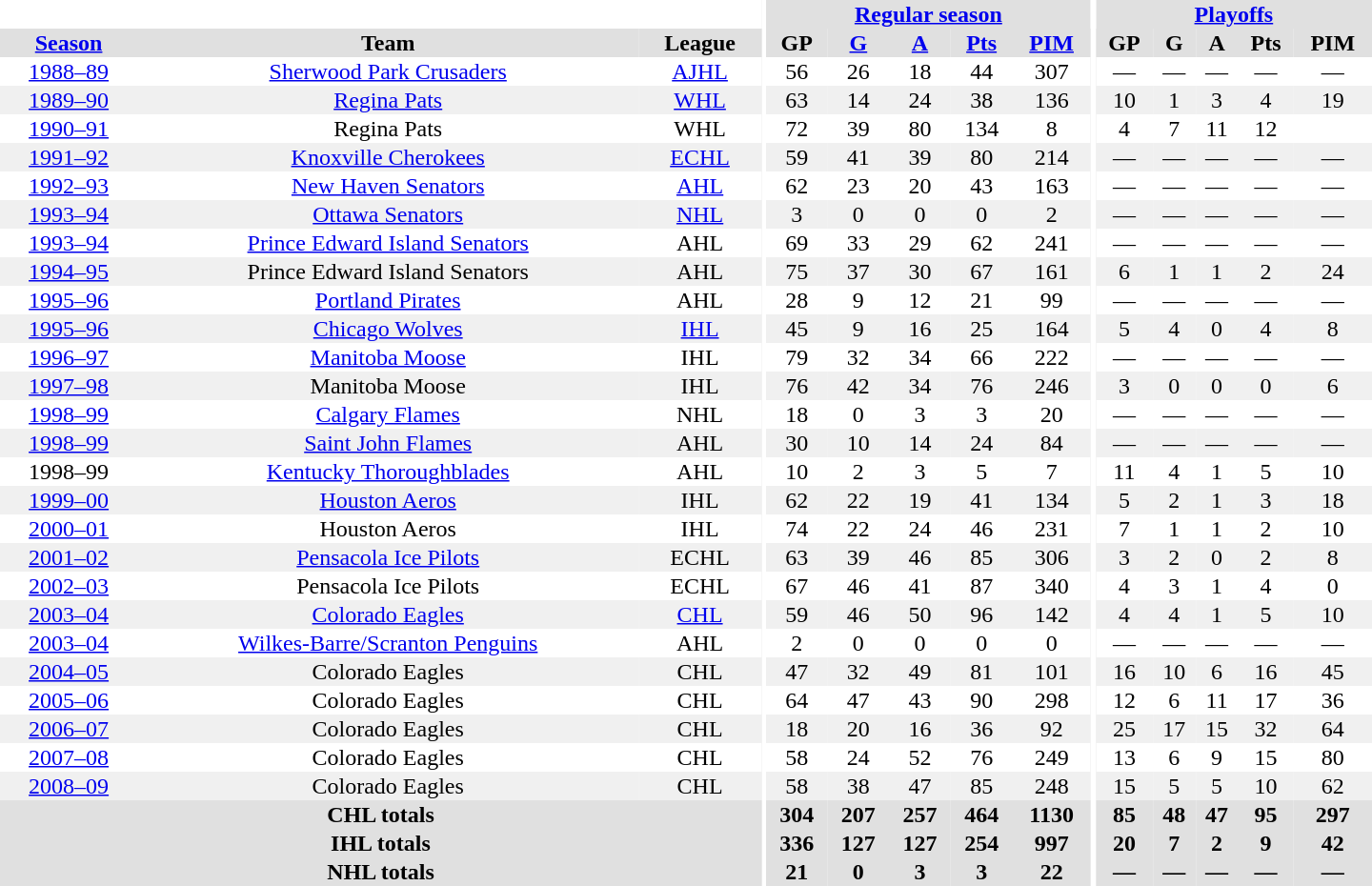<table border="0" cellpadding="1" cellspacing="0" style="text-align:center; width:60em">
<tr bgcolor="#e0e0e0">
<th colspan="3" bgcolor="#ffffff"></th>
<th rowspan="100" bgcolor="#ffffff"></th>
<th colspan="5"><a href='#'>Regular season</a></th>
<th rowspan="100" bgcolor="#ffffff"></th>
<th colspan="5"><a href='#'>Playoffs</a></th>
</tr>
<tr bgcolor="#e0e0e0">
<th><a href='#'>Season</a></th>
<th>Team</th>
<th>League</th>
<th>GP</th>
<th><a href='#'>G</a></th>
<th><a href='#'>A</a></th>
<th><a href='#'>Pts</a></th>
<th><a href='#'>PIM</a></th>
<th>GP</th>
<th>G</th>
<th>A</th>
<th>Pts</th>
<th>PIM</th>
</tr>
<tr>
<td><a href='#'>1988–89</a></td>
<td><a href='#'>Sherwood Park Crusaders</a></td>
<td><a href='#'>AJHL</a></td>
<td>56</td>
<td>26</td>
<td>18</td>
<td>44</td>
<td>307</td>
<td>—</td>
<td>—</td>
<td>—</td>
<td>—</td>
<td>—</td>
</tr>
<tr bgcolor="#f0f0f0">
<td><a href='#'>1989–90</a></td>
<td><a href='#'>Regina Pats</a></td>
<td><a href='#'>WHL</a></td>
<td>63</td>
<td>14</td>
<td>24</td>
<td>38</td>
<td>136</td>
<td>10</td>
<td>1</td>
<td>3</td>
<td>4</td>
<td>19</td>
</tr>
<tr>
<td><a href='#'>1990–91</a></td>
<td>Regina Pats</td>
<td>WHL</td>
<td>72</td>
<td>39</td>
<td 41>80</td>
<td>134</td>
<td>8</td>
<td>4</td>
<td>7</td>
<td>11</td>
<td>12</td>
</tr>
<tr bgcolor="#f0f0f0">
<td><a href='#'>1991–92</a></td>
<td><a href='#'>Knoxville Cherokees</a></td>
<td><a href='#'>ECHL</a></td>
<td>59</td>
<td>41</td>
<td>39</td>
<td>80</td>
<td>214</td>
<td>—</td>
<td>—</td>
<td>—</td>
<td>—</td>
<td>—</td>
</tr>
<tr>
<td><a href='#'>1992–93</a></td>
<td><a href='#'>New Haven Senators</a></td>
<td><a href='#'>AHL</a></td>
<td>62</td>
<td>23</td>
<td>20</td>
<td>43</td>
<td>163</td>
<td>—</td>
<td>—</td>
<td>—</td>
<td>—</td>
<td>—</td>
</tr>
<tr bgcolor="#f0f0f0">
<td><a href='#'>1993–94</a></td>
<td><a href='#'>Ottawa Senators</a></td>
<td><a href='#'>NHL</a></td>
<td>3</td>
<td>0</td>
<td>0</td>
<td>0</td>
<td>2</td>
<td>—</td>
<td>—</td>
<td>—</td>
<td>—</td>
<td>—</td>
</tr>
<tr>
<td><a href='#'>1993–94</a></td>
<td><a href='#'>Prince Edward Island Senators</a></td>
<td>AHL</td>
<td>69</td>
<td>33</td>
<td>29</td>
<td>62</td>
<td>241</td>
<td>—</td>
<td>—</td>
<td>—</td>
<td>—</td>
<td>—</td>
</tr>
<tr bgcolor="#f0f0f0">
<td><a href='#'>1994–95</a></td>
<td>Prince Edward Island Senators</td>
<td>AHL</td>
<td>75</td>
<td>37</td>
<td>30</td>
<td>67</td>
<td>161</td>
<td>6</td>
<td>1</td>
<td>1</td>
<td>2</td>
<td>24</td>
</tr>
<tr>
<td><a href='#'>1995–96</a></td>
<td><a href='#'>Portland Pirates</a></td>
<td>AHL</td>
<td>28</td>
<td>9</td>
<td>12</td>
<td>21</td>
<td>99</td>
<td>—</td>
<td>—</td>
<td>—</td>
<td>—</td>
<td>—</td>
</tr>
<tr bgcolor="#f0f0f0">
<td><a href='#'>1995–96</a></td>
<td><a href='#'>Chicago Wolves</a></td>
<td><a href='#'>IHL</a></td>
<td>45</td>
<td>9</td>
<td>16</td>
<td>25</td>
<td>164</td>
<td>5</td>
<td>4</td>
<td>0</td>
<td>4</td>
<td>8</td>
</tr>
<tr>
<td><a href='#'>1996–97</a></td>
<td><a href='#'>Manitoba Moose</a></td>
<td>IHL</td>
<td>79</td>
<td>32</td>
<td>34</td>
<td>66</td>
<td>222</td>
<td>—</td>
<td>—</td>
<td>—</td>
<td>—</td>
<td>—</td>
</tr>
<tr bgcolor="#f0f0f0">
<td><a href='#'>1997–98</a></td>
<td>Manitoba Moose</td>
<td>IHL</td>
<td>76</td>
<td>42</td>
<td>34</td>
<td>76</td>
<td>246</td>
<td>3</td>
<td>0</td>
<td>0</td>
<td>0</td>
<td>6</td>
</tr>
<tr>
<td><a href='#'>1998–99</a></td>
<td><a href='#'>Calgary Flames</a></td>
<td>NHL</td>
<td>18</td>
<td>0</td>
<td>3</td>
<td>3</td>
<td>20</td>
<td>—</td>
<td>—</td>
<td>—</td>
<td>—</td>
<td>—</td>
</tr>
<tr bgcolor="#f0f0f0">
<td><a href='#'>1998–99</a></td>
<td><a href='#'>Saint John Flames</a></td>
<td>AHL</td>
<td>30</td>
<td>10</td>
<td>14</td>
<td>24</td>
<td>84</td>
<td>—</td>
<td>—</td>
<td>—</td>
<td>—</td>
<td>—</td>
</tr>
<tr>
<td>1998–99</td>
<td><a href='#'>Kentucky Thoroughblades</a></td>
<td>AHL</td>
<td>10</td>
<td>2</td>
<td>3</td>
<td>5</td>
<td>7</td>
<td>11</td>
<td>4</td>
<td>1</td>
<td>5</td>
<td>10</td>
</tr>
<tr bgcolor="#f0f0f0">
<td><a href='#'>1999–00</a></td>
<td><a href='#'>Houston Aeros</a></td>
<td>IHL</td>
<td>62</td>
<td>22</td>
<td>19</td>
<td>41</td>
<td>134</td>
<td>5</td>
<td>2</td>
<td>1</td>
<td>3</td>
<td>18</td>
</tr>
<tr>
<td><a href='#'>2000–01</a></td>
<td>Houston Aeros</td>
<td>IHL</td>
<td>74</td>
<td>22</td>
<td>24</td>
<td>46</td>
<td>231</td>
<td>7</td>
<td>1</td>
<td>1</td>
<td>2</td>
<td>10</td>
</tr>
<tr bgcolor="#f0f0f0">
<td><a href='#'>2001–02</a></td>
<td><a href='#'>Pensacola Ice Pilots</a></td>
<td>ECHL</td>
<td>63</td>
<td>39</td>
<td>46</td>
<td>85</td>
<td>306</td>
<td>3</td>
<td>2</td>
<td>0</td>
<td>2</td>
<td>8</td>
</tr>
<tr>
<td><a href='#'>2002–03</a></td>
<td>Pensacola Ice Pilots</td>
<td>ECHL</td>
<td>67</td>
<td>46</td>
<td>41</td>
<td>87</td>
<td>340</td>
<td>4</td>
<td>3</td>
<td>1</td>
<td>4</td>
<td>0</td>
</tr>
<tr bgcolor="#f0f0f0">
<td><a href='#'>2003–04</a></td>
<td><a href='#'>Colorado Eagles</a></td>
<td><a href='#'>CHL</a></td>
<td>59</td>
<td>46</td>
<td>50</td>
<td>96</td>
<td>142</td>
<td>4</td>
<td>4</td>
<td>1</td>
<td>5</td>
<td>10</td>
</tr>
<tr>
<td><a href='#'>2003–04</a></td>
<td><a href='#'>Wilkes-Barre/Scranton Penguins</a></td>
<td>AHL</td>
<td>2</td>
<td>0</td>
<td>0</td>
<td>0</td>
<td>0</td>
<td>—</td>
<td>—</td>
<td>—</td>
<td>—</td>
<td>—</td>
</tr>
<tr bgcolor="#f0f0f0">
<td><a href='#'>2004–05</a></td>
<td>Colorado Eagles</td>
<td>CHL</td>
<td>47</td>
<td>32</td>
<td>49</td>
<td>81</td>
<td>101</td>
<td>16</td>
<td>10</td>
<td>6</td>
<td>16</td>
<td>45</td>
</tr>
<tr>
<td><a href='#'>2005–06</a></td>
<td>Colorado Eagles</td>
<td>CHL</td>
<td>64</td>
<td>47</td>
<td>43</td>
<td>90</td>
<td>298</td>
<td>12</td>
<td>6</td>
<td>11</td>
<td>17</td>
<td>36</td>
</tr>
<tr bgcolor="#f0f0f0">
<td><a href='#'>2006–07</a></td>
<td>Colorado Eagles</td>
<td>CHL</td>
<td>18</td>
<td>20</td>
<td>16</td>
<td>36</td>
<td>92</td>
<td>25</td>
<td>17</td>
<td>15</td>
<td>32</td>
<td>64</td>
</tr>
<tr>
<td><a href='#'>2007–08</a></td>
<td>Colorado Eagles</td>
<td>CHL</td>
<td>58</td>
<td>24</td>
<td>52</td>
<td>76</td>
<td>249</td>
<td>13</td>
<td>6</td>
<td>9</td>
<td>15</td>
<td>80</td>
</tr>
<tr bgcolor="#f0f0f0">
<td><a href='#'>2008–09</a></td>
<td>Colorado Eagles</td>
<td>CHL</td>
<td>58</td>
<td>38</td>
<td>47</td>
<td>85</td>
<td>248</td>
<td>15</td>
<td>5</td>
<td>5</td>
<td>10</td>
<td>62</td>
</tr>
<tr bgcolor="#e0e0e0">
<th colspan="3">CHL totals</th>
<th>304</th>
<th>207</th>
<th>257</th>
<th>464</th>
<th>1130</th>
<th>85</th>
<th>48</th>
<th>47</th>
<th>95</th>
<th>297</th>
</tr>
<tr bgcolor="#e0e0e0">
<th colspan="3">IHL totals</th>
<th>336</th>
<th>127</th>
<th>127</th>
<th>254</th>
<th>997</th>
<th>20</th>
<th>7</th>
<th>2</th>
<th>9</th>
<th>42</th>
</tr>
<tr bgcolor="#e0e0e0">
<th colspan="3">NHL totals</th>
<th>21</th>
<th>0</th>
<th>3</th>
<th>3</th>
<th>22</th>
<th>—</th>
<th>—</th>
<th>—</th>
<th>—</th>
<th>—</th>
</tr>
</table>
